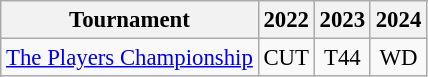<table class="wikitable" style="font-size:95%;text-align:center;">
<tr>
<th>Tournament</th>
<th>2022</th>
<th>2023</th>
<th>2024</th>
</tr>
<tr>
<td align=left><a href='#'>The Players Championship</a></td>
<td>CUT</td>
<td>T44</td>
<td>WD</td>
</tr>
</table>
